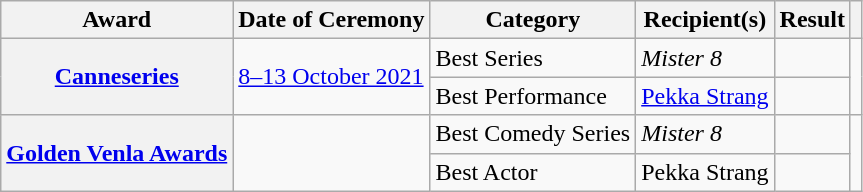<table class="wikitable sortable plainrowheaders">
<tr>
<th scope="col">Award</th>
<th scope="col">Date of Ceremony</th>
<th scope="col">Category</th>
<th scope="col">Recipient(s)</th>
<th scope="col">Result</th>
<th scope="col" class="unsortable"></th>
</tr>
<tr>
<th scope="row" rowspan="2"><a href='#'>Canneseries</a></th>
<td rowspan="2"><a href='#'>8–13 October 2021</a></td>
<td>Best Series</td>
<td><em>Mister 8</em></td>
<td></td>
<td align="center" rowspan="2"></td>
</tr>
<tr>
<td>Best Performance</td>
<td><a href='#'>Pekka Strang</a></td>
<td></td>
</tr>
<tr>
<th scope="row" rowspan="2"><a href='#'>Golden Venla Awards</a></th>
<td rowspan="2"></td>
<td>Best Comedy Series</td>
<td><em>Mister 8</em></td>
<td></td>
<td align="center" rowspan="2"></td>
</tr>
<tr>
<td>Best Actor</td>
<td>Pekka Strang</td>
<td></td>
</tr>
</table>
